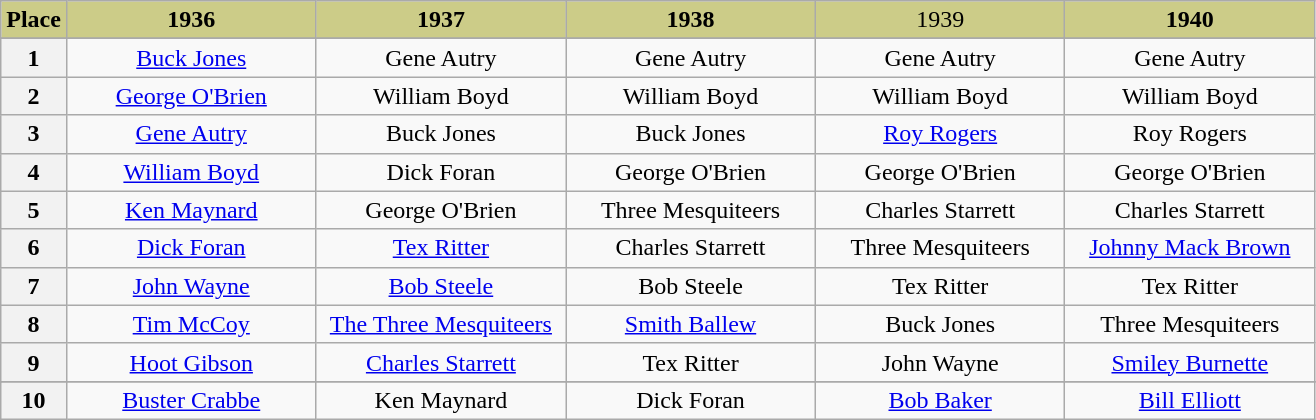<table class="wikitable" style="text-align:center">
<tr>
<th scope="col" style="background:#CC8" width="5%">Place</th>
<th scope="col" style="background:#CC8" width="19%">1936</th>
<th scope="col" style="background:#CC8" width="19%">1937</th>
<th scope="col" style="background:#CC8" width="19%">1938</th>
<td ! scope="col" style="background:#CC8" width="19%">1939</td>
<th scope="col" style="background:#CC8" width="19%">1940</th>
</tr>
<tr>
</tr>
<tr>
<th>1</th>
<td><a href='#'>Buck Jones</a></td>
<td>Gene Autry</td>
<td>Gene Autry</td>
<td>Gene Autry</td>
<td>Gene Autry</td>
</tr>
<tr>
<th>2</th>
<td><a href='#'>George O'Brien</a></td>
<td>William Boyd</td>
<td>William Boyd</td>
<td>William Boyd</td>
<td>William Boyd</td>
</tr>
<tr>
<th>3</th>
<td><a href='#'>Gene Autry</a></td>
<td>Buck Jones</td>
<td>Buck Jones</td>
<td><a href='#'>Roy Rogers</a></td>
<td>Roy Rogers</td>
</tr>
<tr>
<th>4</th>
<td><a href='#'>William Boyd</a></td>
<td>Dick Foran</td>
<td>George O'Brien</td>
<td>George O'Brien</td>
<td>George O'Brien</td>
</tr>
<tr>
<th>5</th>
<td><a href='#'>Ken Maynard</a></td>
<td>George O'Brien</td>
<td>Three Mesquiteers</td>
<td>Charles Starrett</td>
<td>Charles Starrett</td>
</tr>
<tr>
<th>6</th>
<td><a href='#'>Dick Foran</a></td>
<td><a href='#'>Tex Ritter</a></td>
<td>Charles Starrett</td>
<td>Three Mesquiteers</td>
<td><a href='#'>Johnny Mack Brown</a></td>
</tr>
<tr>
<th>7</th>
<td><a href='#'>John Wayne</a></td>
<td><a href='#'>Bob Steele</a></td>
<td>Bob Steele</td>
<td>Tex Ritter</td>
<td>Tex Ritter</td>
</tr>
<tr>
<th>8</th>
<td><a href='#'>Tim McCoy</a></td>
<td><a href='#'>The Three Mesquiteers</a></td>
<td><a href='#'>Smith Ballew</a></td>
<td>Buck Jones</td>
<td>Three Mesquiteers</td>
</tr>
<tr>
<th>9</th>
<td><a href='#'>Hoot Gibson</a></td>
<td><a href='#'>Charles Starrett</a></td>
<td>Tex Ritter</td>
<td>John Wayne</td>
<td><a href='#'>Smiley Burnette</a></td>
</tr>
<tr>
</tr>
<tr>
<th>10</th>
<td><a href='#'>Buster Crabbe</a></td>
<td>Ken Maynard</td>
<td>Dick Foran</td>
<td><a href='#'>Bob Baker</a></td>
<td><a href='#'>Bill Elliott</a></td>
</tr>
</table>
